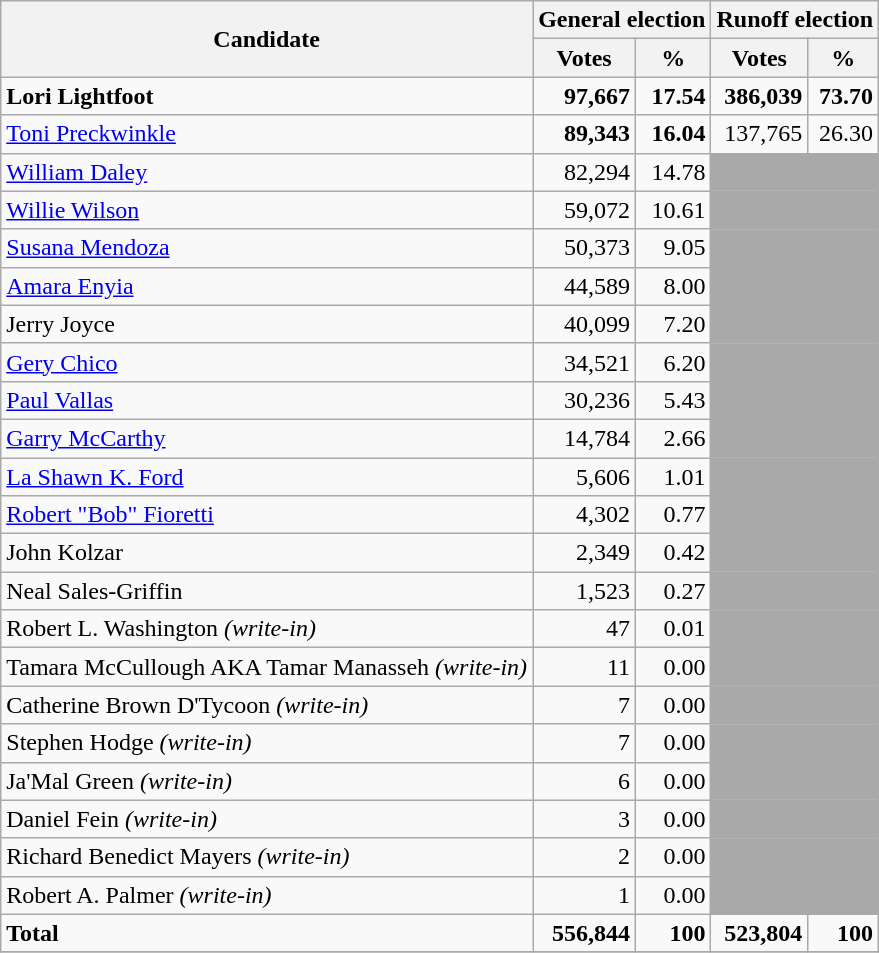<table class=wikitable>
<tr>
<th colspan=1 rowspan=2>Candidate</th>
<th colspan=2>General election</th>
<th colspan=2>Runoff election</th>
</tr>
<tr>
<th>Votes</th>
<th>%</th>
<th>Votes</th>
<th>%</th>
</tr>
<tr>
<td><strong>Lori Lightfoot</strong></td>
<td align="right"><strong>97,667</strong></td>
<td align="right"><strong>17.54</strong></td>
<td align="right"><strong>386,039</strong></td>
<td align="right"><strong>73.70</strong></td>
</tr>
<tr>
<td><a href='#'>Toni Preckwinkle</a></td>
<td align="right"><strong>89,343</strong></td>
<td align="right"><strong>16.04</strong></td>
<td align="right">137,765</td>
<td align="right">26.30</td>
</tr>
<tr>
<td><a href='#'>William Daley</a></td>
<td align="right">82,294</td>
<td align="right">14.78</td>
<td colspan=2 bgcolor=darkgray></td>
</tr>
<tr>
<td><a href='#'>Willie Wilson</a></td>
<td align="right">59,072</td>
<td align="right">10.61</td>
<td colspan=2 bgcolor=darkgray></td>
</tr>
<tr>
<td><a href='#'>Susana Mendoza</a></td>
<td align="right">50,373</td>
<td align="right">9.05</td>
<td colspan=2 bgcolor=darkgray></td>
</tr>
<tr>
<td><a href='#'>Amara Enyia</a></td>
<td align="right">44,589</td>
<td align="right">8.00</td>
<td colspan=2 bgcolor=darkgray></td>
</tr>
<tr>
<td>Jerry Joyce</td>
<td align="right">40,099</td>
<td align="right">7.20</td>
<td colspan=2 bgcolor=darkgray></td>
</tr>
<tr>
<td><a href='#'>Gery Chico</a></td>
<td align="right">34,521</td>
<td align="right">6.20</td>
<td colspan=2 bgcolor=darkgray></td>
</tr>
<tr>
<td><a href='#'>Paul Vallas</a></td>
<td align="right">30,236</td>
<td align="right">5.43</td>
<td colspan=2 bgcolor=darkgray></td>
</tr>
<tr>
<td><a href='#'>Garry McCarthy</a></td>
<td align="right">14,784</td>
<td align="right">2.66</td>
<td colspan=2 bgcolor=darkgray></td>
</tr>
<tr>
<td><a href='#'>La Shawn K. Ford</a></td>
<td align="right">5,606</td>
<td align="right">1.01</td>
<td colspan=2 bgcolor=darkgray></td>
</tr>
<tr>
<td><a href='#'>Robert "Bob" Fioretti</a></td>
<td align="right">4,302</td>
<td align="right">0.77</td>
<td colspan=2 bgcolor=darkgray></td>
</tr>
<tr>
<td>John Kolzar</td>
<td align="right">2,349</td>
<td align="right">0.42</td>
<td colspan=2 bgcolor=darkgray></td>
</tr>
<tr>
<td>Neal Sales-Griffin</td>
<td align="right">1,523</td>
<td align="right">0.27</td>
<td colspan=2 bgcolor=darkgray></td>
</tr>
<tr>
<td>Robert L. Washington <em>(write-in)</em></td>
<td align="right">47</td>
<td align="right">0.01</td>
<td colspan=2 bgcolor=darkgray></td>
</tr>
<tr>
<td>Tamara McCullough AKA Tamar Manasseh  <em>(write-in)</em></td>
<td align="right">11</td>
<td align="right">0.00</td>
<td colspan=2 bgcolor=darkgray></td>
</tr>
<tr>
<td>Catherine Brown D'Tycoon  <em>(write-in)</em></td>
<td align="right">7</td>
<td align="right">0.00</td>
<td colspan=2 bgcolor=darkgray></td>
</tr>
<tr>
<td>Stephen Hodge  <em>(write-in)</em></td>
<td align="right">7</td>
<td align="right">0.00</td>
<td colspan=2 bgcolor=darkgray></td>
</tr>
<tr>
<td>Ja'Mal Green  <em>(write-in)</em></td>
<td align="right">6</td>
<td align="right">0.00</td>
<td colspan=2 bgcolor=darkgray></td>
</tr>
<tr>
<td>Daniel Fein  <em>(write-in)</em></td>
<td align="right">3</td>
<td align="right">0.00</td>
<td colspan=2 bgcolor=darkgray></td>
</tr>
<tr>
<td>Richard Benedict Mayers  <em>(write-in)</em></td>
<td align="right">2</td>
<td align="right">0.00</td>
<td colspan=2 bgcolor=darkgray></td>
</tr>
<tr>
<td>Robert A. Palmer  <em>(write-in)</em></td>
<td align="right">1</td>
<td align="right">0.00</td>
<td colspan=2 bgcolor=darkgray></td>
</tr>
<tr>
<td><strong>Total</strong></td>
<td align="right"><strong>556,844</strong></td>
<td align="right"><strong>100</strong></td>
<td align="right"><strong>523,804</strong></td>
<td align="right"><strong>100</strong></td>
</tr>
<tr>
</tr>
</table>
